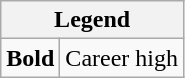<table class="wikitable mw-collapsible mw-collapsed">
<tr>
<th colspan="2">Legend</th>
</tr>
<tr>
<td><strong>Bold</strong></td>
<td>Career high</td>
</tr>
</table>
